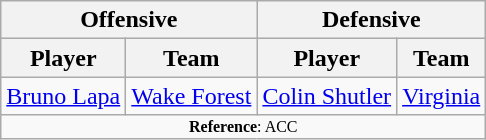<table class="wikitable">
<tr>
<th colspan="2">Offensive</th>
<th colspan="2">Defensive</th>
</tr>
<tr>
<th>Player</th>
<th>Team</th>
<th>Player</th>
<th>Team</th>
</tr>
<tr>
<td><a href='#'>Bruno Lapa</a></td>
<td><a href='#'>Wake Forest</a></td>
<td><a href='#'>Colin Shutler</a></td>
<td><a href='#'>Virginia</a></td>
</tr>
<tr>
<td colspan="12"  style="font-size:8pt; text-align:center;"><strong>Reference</strong>: ACC</td>
</tr>
</table>
